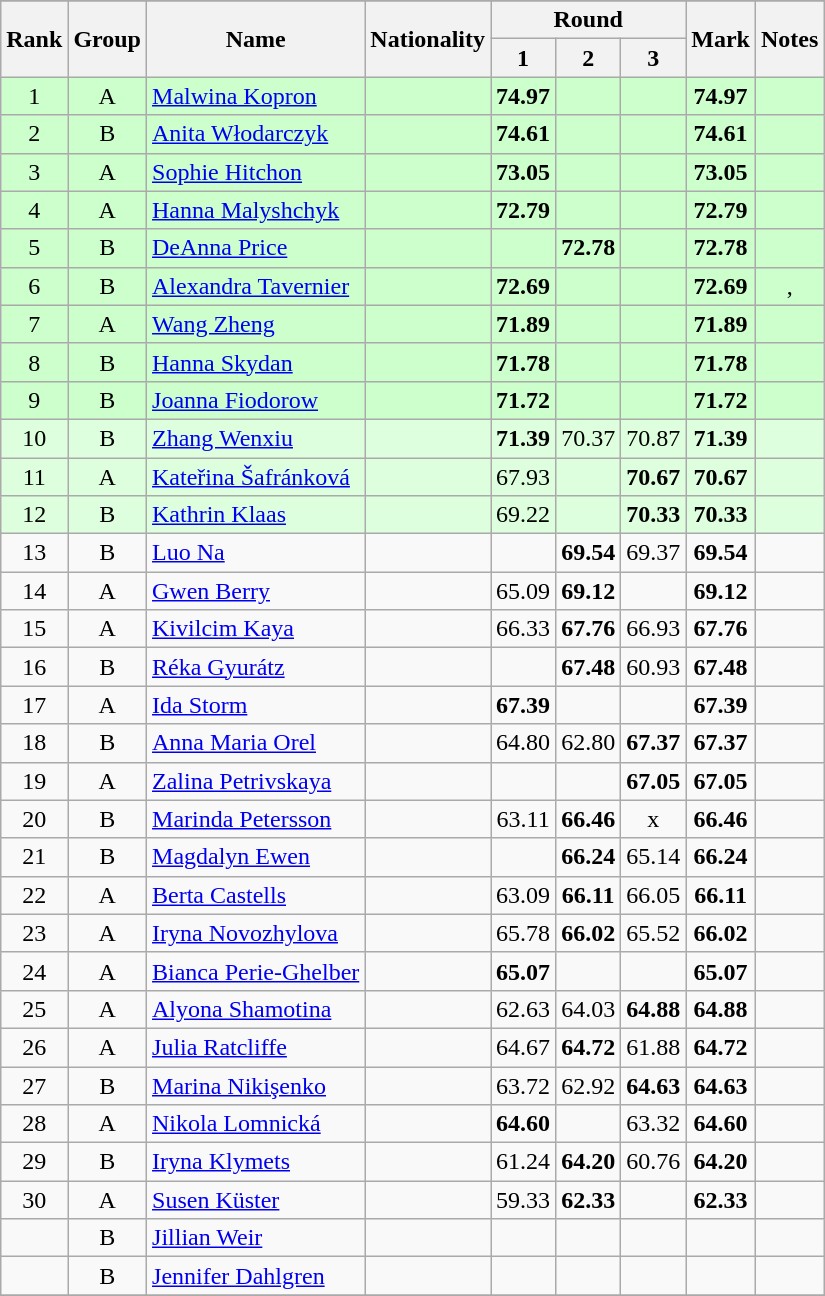<table class="wikitable sortable" style="text-align:center">
<tr>
</tr>
<tr>
<th rowspan=2>Rank</th>
<th rowspan=2>Group</th>
<th rowspan=2>Name</th>
<th rowspan=2>Nationality</th>
<th colspan=3>Round</th>
<th rowspan=2>Mark</th>
<th rowspan=2>Notes</th>
</tr>
<tr>
<th>1</th>
<th>2</th>
<th>3</th>
</tr>
<tr style="background:#ccffcc;">
<td>1</td>
<td>A</td>
<td style="text-align:left;"><a href='#'>Malwina Kopron</a></td>
<td style="text-align:left;"></td>
<td><strong>74.97</strong></td>
<td></td>
<td></td>
<td><strong>74.97</strong></td>
<td></td>
</tr>
<tr style="background:#ccffcc;">
<td>2</td>
<td>B</td>
<td style="text-align:left;"><a href='#'>Anita Włodarczyk</a></td>
<td style="text-align:left;"></td>
<td><strong>74.61</strong></td>
<td></td>
<td></td>
<td><strong>74.61</strong></td>
<td></td>
</tr>
<tr style="background:#ccffcc;">
<td>3</td>
<td>A</td>
<td style="text-align:left;"><a href='#'>Sophie Hitchon</a></td>
<td style="text-align:left;"></td>
<td><strong>73.05</strong></td>
<td></td>
<td></td>
<td><strong>73.05</strong></td>
<td></td>
</tr>
<tr style="background:#ccffcc;">
<td>4</td>
<td>A</td>
<td style="text-align:left;"><a href='#'>Hanna Malyshchyk</a></td>
<td style="text-align:left;"></td>
<td><strong>72.79</strong></td>
<td></td>
<td></td>
<td><strong>72.79</strong></td>
<td></td>
</tr>
<tr style="background:#ccffcc;">
<td>5</td>
<td>B</td>
<td style="text-align:left;"><a href='#'>DeAnna Price</a></td>
<td style="text-align:left;"></td>
<td></td>
<td><strong>72.78</strong></td>
<td></td>
<td><strong>72.78</strong></td>
<td></td>
</tr>
<tr style="background:#ccffcc;">
<td>6</td>
<td>B</td>
<td style="text-align:left;"><a href='#'>Alexandra Tavernier</a></td>
<td style="text-align:left;"></td>
<td><strong>72.69</strong></td>
<td></td>
<td></td>
<td><strong>72.69</strong></td>
<td>, </td>
</tr>
<tr style="background:#ccffcc;">
<td>7</td>
<td>A</td>
<td style="text-align:left;"><a href='#'>Wang Zheng</a></td>
<td style="text-align:left;"></td>
<td><strong>71.89</strong></td>
<td></td>
<td></td>
<td><strong>71.89</strong></td>
<td></td>
</tr>
<tr style="background:#ccffcc;">
<td>8</td>
<td>B</td>
<td style="text-align:left;"><a href='#'>Hanna Skydan</a></td>
<td style="text-align:left;"></td>
<td><strong>71.78</strong></td>
<td></td>
<td></td>
<td><strong>71.78</strong></td>
<td></td>
</tr>
<tr style="background:#ccffcc;">
<td>9</td>
<td>B</td>
<td style="text-align:left;"><a href='#'>Joanna Fiodorow</a></td>
<td style="text-align:left;"></td>
<td><strong>71.72</strong></td>
<td></td>
<td></td>
<td><strong>71.72</strong></td>
<td></td>
</tr>
<tr style="background:#ddffdd;">
<td>10</td>
<td>B</td>
<td style="text-align:left;"><a href='#'>Zhang Wenxiu</a></td>
<td style="text-align:left;"></td>
<td><strong>71.39</strong></td>
<td>70.37</td>
<td>70.87</td>
<td><strong>71.39</strong></td>
<td></td>
</tr>
<tr style="background:#ddffdd;">
<td>11</td>
<td>A</td>
<td style="text-align:left;"><a href='#'>Kateřina Šafránková</a></td>
<td style="text-align:left;"></td>
<td>67.93</td>
<td></td>
<td><strong>70.67</strong></td>
<td><strong>70.67</strong></td>
<td></td>
</tr>
<tr style="background:#ddffdd;">
<td>12</td>
<td>B</td>
<td style="text-align:left;"><a href='#'>Kathrin Klaas</a></td>
<td style="text-align:left;"></td>
<td>69.22</td>
<td></td>
<td><strong>70.33</strong></td>
<td><strong>70.33</strong></td>
<td></td>
</tr>
<tr>
<td>13</td>
<td>B</td>
<td style="text-align:left;"><a href='#'>Luo Na</a></td>
<td style="text-align:left;"></td>
<td></td>
<td><strong>69.54</strong></td>
<td>69.37</td>
<td><strong>69.54</strong></td>
<td></td>
</tr>
<tr>
<td>14</td>
<td>A</td>
<td style="text-align:left;"><a href='#'>Gwen Berry</a></td>
<td style="text-align:left;"></td>
<td>65.09</td>
<td><strong>69.12</strong></td>
<td></td>
<td><strong>69.12</strong></td>
<td></td>
</tr>
<tr>
<td>15</td>
<td>A</td>
<td style="text-align:left;"><a href='#'>Kivilcim Kaya</a></td>
<td style="text-align:left;"></td>
<td>66.33</td>
<td><strong>67.76</strong></td>
<td>66.93</td>
<td><strong>67.76</strong></td>
<td></td>
</tr>
<tr>
<td>16</td>
<td>B</td>
<td style="text-align:left;"><a href='#'>Réka Gyurátz</a></td>
<td style="text-align:left;"></td>
<td></td>
<td><strong>67.48</strong></td>
<td>60.93</td>
<td><strong>67.48</strong></td>
<td></td>
</tr>
<tr>
<td>17</td>
<td>A</td>
<td style="text-align:left;"><a href='#'>Ida Storm</a></td>
<td style="text-align:left;"></td>
<td><strong>67.39</strong></td>
<td></td>
<td></td>
<td><strong>67.39</strong></td>
<td></td>
</tr>
<tr>
<td>18</td>
<td>B</td>
<td style="text-align:left;"><a href='#'>Anna Maria Orel</a></td>
<td style="text-align:left;"></td>
<td>64.80</td>
<td>62.80</td>
<td><strong>67.37</strong></td>
<td><strong>67.37</strong></td>
<td></td>
</tr>
<tr>
<td>19</td>
<td>A</td>
<td style="text-align:left;"><a href='#'>Zalina Petrivskaya</a></td>
<td style="text-align:left;"></td>
<td></td>
<td></td>
<td><strong>67.05</strong></td>
<td><strong>67.05</strong></td>
<td></td>
</tr>
<tr>
<td>20</td>
<td>B</td>
<td style="text-align:left;"><a href='#'>Marinda Petersson</a></td>
<td style="text-align:left;"></td>
<td>63.11</td>
<td><strong>66.46</strong></td>
<td>x</td>
<td><strong>66.46</strong></td>
<td></td>
</tr>
<tr>
<td>21</td>
<td>B</td>
<td style="text-align:left;"><a href='#'>Magdalyn Ewen</a></td>
<td style="text-align:left;"></td>
<td></td>
<td><strong>66.24</strong></td>
<td>65.14</td>
<td><strong>66.24</strong></td>
<td></td>
</tr>
<tr>
<td>22</td>
<td>A</td>
<td style="text-align:left;"><a href='#'>Berta Castells</a></td>
<td style="text-align:left;"></td>
<td>63.09</td>
<td><strong>66.11</strong></td>
<td>66.05</td>
<td><strong>66.11</strong></td>
<td></td>
</tr>
<tr>
<td>23</td>
<td>A</td>
<td style="text-align:left;"><a href='#'>Iryna Novozhylova</a></td>
<td style="text-align:left;"></td>
<td>65.78</td>
<td><strong>66.02</strong></td>
<td>65.52</td>
<td><strong>66.02</strong></td>
<td></td>
</tr>
<tr>
<td>24</td>
<td>A</td>
<td style="text-align:left;"><a href='#'>Bianca Perie-Ghelber</a></td>
<td style="text-align:left;"></td>
<td><strong>65.07</strong></td>
<td></td>
<td></td>
<td><strong>65.07</strong></td>
<td></td>
</tr>
<tr>
<td>25</td>
<td>A</td>
<td style="text-align:left;"><a href='#'>Alyona Shamotina</a></td>
<td style="text-align:left;"></td>
<td>62.63</td>
<td>64.03</td>
<td><strong>64.88</strong></td>
<td><strong>64.88</strong></td>
<td></td>
</tr>
<tr>
<td>26</td>
<td>A</td>
<td style="text-align:left;"><a href='#'>Julia Ratcliffe</a></td>
<td style="text-align:left;"></td>
<td>64.67</td>
<td><strong>64.72</strong></td>
<td>61.88</td>
<td><strong>64.72</strong></td>
<td></td>
</tr>
<tr>
<td>27</td>
<td>B</td>
<td style="text-align:left;"><a href='#'>Marina Nikişenko</a></td>
<td style="text-align:left;"></td>
<td>63.72</td>
<td>62.92</td>
<td><strong>64.63</strong></td>
<td><strong>64.63</strong></td>
<td></td>
</tr>
<tr>
<td>28</td>
<td>A</td>
<td style="text-align:left;"><a href='#'>Nikola Lomnická</a></td>
<td style="text-align:left;"></td>
<td><strong>64.60</strong></td>
<td></td>
<td>63.32</td>
<td><strong>64.60</strong></td>
<td></td>
</tr>
<tr>
<td>29</td>
<td>B</td>
<td style="text-align:left;"><a href='#'>Iryna Klymets</a></td>
<td style="text-align:left;"></td>
<td>61.24</td>
<td><strong>64.20</strong></td>
<td>60.76</td>
<td><strong>64.20</strong></td>
<td></td>
</tr>
<tr>
<td>30</td>
<td>A</td>
<td style="text-align:left;"><a href='#'>Susen Küster</a></td>
<td style="text-align:left;"></td>
<td>59.33</td>
<td><strong>62.33</strong></td>
<td></td>
<td><strong>62.33</strong></td>
<td></td>
</tr>
<tr>
<td></td>
<td>B</td>
<td style="text-align:left;"><a href='#'>Jillian Weir</a></td>
<td style="text-align:left;"></td>
<td></td>
<td></td>
<td></td>
<td><strong></strong></td>
<td></td>
</tr>
<tr>
<td></td>
<td>B</td>
<td style="text-align:left;"><a href='#'>Jennifer Dahlgren</a></td>
<td style="text-align:left;"></td>
<td></td>
<td></td>
<td></td>
<td><strong></strong></td>
<td></td>
</tr>
<tr>
</tr>
</table>
